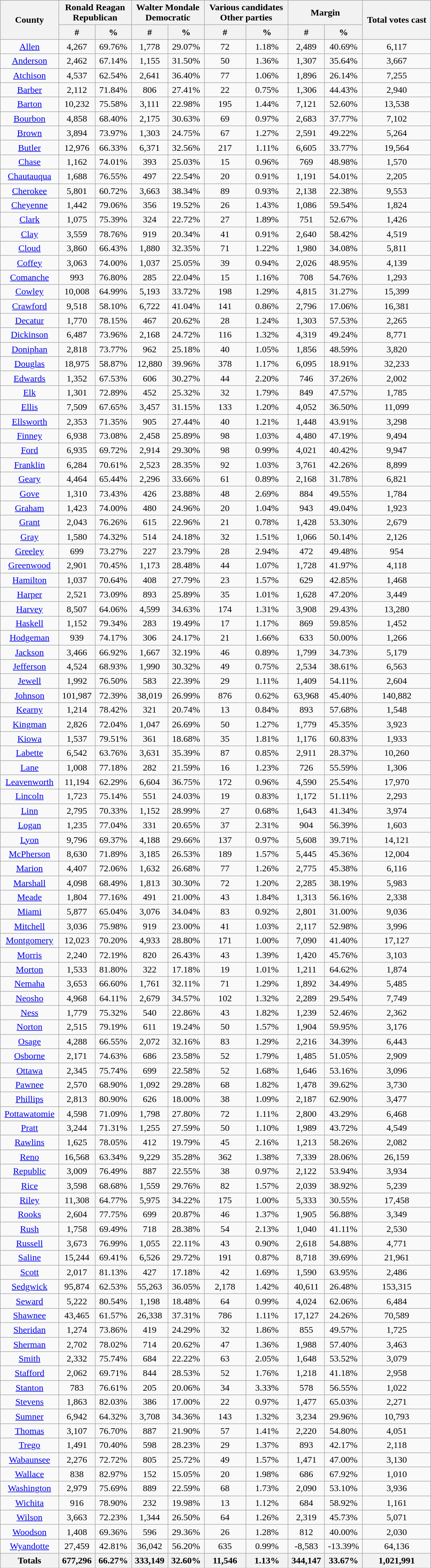<table width="60%"  class="wikitable sortable" style="text-align:center">
<tr>
<th colspan="1" rowspan="2">County</th>
<th style="text-align:center;" colspan="2">Ronald Reagan<br>Republican</th>
<th style="text-align:center;" colspan="2">Walter Mondale<br>Democratic</th>
<th style="text-align:center;" colspan="2">Various candidates<br>Other parties</th>
<th style="text-align:center;" colspan="2">Margin</th>
<th colspan="1" rowspan="2" style="text-align:center;">Total votes cast</th>
</tr>
<tr>
<th style="text-align:center;" data-sort-type="number">#</th>
<th style="text-align:center;" data-sort-type="number">%</th>
<th style="text-align:center;" data-sort-type="number">#</th>
<th style="text-align:center;" data-sort-type="number">%</th>
<th style="text-align:center;" data-sort-type="number">#</th>
<th style="text-align:center;" data-sort-type="number">%</th>
<th style="text-align:center;" data-sort-type="number">#</th>
<th style="text-align:center;" data-sort-type="number">%</th>
</tr>
<tr style="text-align:center;">
<td><a href='#'>Allen</a></td>
<td>4,267</td>
<td>69.76%</td>
<td>1,778</td>
<td>29.07%</td>
<td>72</td>
<td>1.18%</td>
<td>2,489</td>
<td>40.69%</td>
<td>6,117</td>
</tr>
<tr style="text-align:center;">
<td><a href='#'>Anderson</a></td>
<td>2,462</td>
<td>67.14%</td>
<td>1,155</td>
<td>31.50%</td>
<td>50</td>
<td>1.36%</td>
<td>1,307</td>
<td>35.64%</td>
<td>3,667</td>
</tr>
<tr style="text-align:center;">
<td><a href='#'>Atchison</a></td>
<td>4,537</td>
<td>62.54%</td>
<td>2,641</td>
<td>36.40%</td>
<td>77</td>
<td>1.06%</td>
<td>1,896</td>
<td>26.14%</td>
<td>7,255</td>
</tr>
<tr style="text-align:center;">
<td><a href='#'>Barber</a></td>
<td>2,112</td>
<td>71.84%</td>
<td>806</td>
<td>27.41%</td>
<td>22</td>
<td>0.75%</td>
<td>1,306</td>
<td>44.43%</td>
<td>2,940</td>
</tr>
<tr style="text-align:center;">
<td><a href='#'>Barton</a></td>
<td>10,232</td>
<td>75.58%</td>
<td>3,111</td>
<td>22.98%</td>
<td>195</td>
<td>1.44%</td>
<td>7,121</td>
<td>52.60%</td>
<td>13,538</td>
</tr>
<tr style="text-align:center;">
<td><a href='#'>Bourbon</a></td>
<td>4,858</td>
<td>68.40%</td>
<td>2,175</td>
<td>30.63%</td>
<td>69</td>
<td>0.97%</td>
<td>2,683</td>
<td>37.77%</td>
<td>7,102</td>
</tr>
<tr style="text-align:center;">
<td><a href='#'>Brown</a></td>
<td>3,894</td>
<td>73.97%</td>
<td>1,303</td>
<td>24.75%</td>
<td>67</td>
<td>1.27%</td>
<td>2,591</td>
<td>49.22%</td>
<td>5,264</td>
</tr>
<tr style="text-align:center;">
<td><a href='#'>Butler</a></td>
<td>12,976</td>
<td>66.33%</td>
<td>6,371</td>
<td>32.56%</td>
<td>217</td>
<td>1.11%</td>
<td>6,605</td>
<td>33.77%</td>
<td>19,564</td>
</tr>
<tr style="text-align:center;">
<td><a href='#'>Chase</a></td>
<td>1,162</td>
<td>74.01%</td>
<td>393</td>
<td>25.03%</td>
<td>15</td>
<td>0.96%</td>
<td>769</td>
<td>48.98%</td>
<td>1,570</td>
</tr>
<tr style="text-align:center;">
<td><a href='#'>Chautauqua</a></td>
<td>1,688</td>
<td>76.55%</td>
<td>497</td>
<td>22.54%</td>
<td>20</td>
<td>0.91%</td>
<td>1,191</td>
<td>54.01%</td>
<td>2,205</td>
</tr>
<tr style="text-align:center;">
<td><a href='#'>Cherokee</a></td>
<td>5,801</td>
<td>60.72%</td>
<td>3,663</td>
<td>38.34%</td>
<td>89</td>
<td>0.93%</td>
<td>2,138</td>
<td>22.38%</td>
<td>9,553</td>
</tr>
<tr style="text-align:center;">
<td><a href='#'>Cheyenne</a></td>
<td>1,442</td>
<td>79.06%</td>
<td>356</td>
<td>19.52%</td>
<td>26</td>
<td>1.43%</td>
<td>1,086</td>
<td>59.54%</td>
<td>1,824</td>
</tr>
<tr style="text-align:center;">
<td><a href='#'>Clark</a></td>
<td>1,075</td>
<td>75.39%</td>
<td>324</td>
<td>22.72%</td>
<td>27</td>
<td>1.89%</td>
<td>751</td>
<td>52.67%</td>
<td>1,426</td>
</tr>
<tr style="text-align:center;">
<td><a href='#'>Clay</a></td>
<td>3,559</td>
<td>78.76%</td>
<td>919</td>
<td>20.34%</td>
<td>41</td>
<td>0.91%</td>
<td>2,640</td>
<td>58.42%</td>
<td>4,519</td>
</tr>
<tr style="text-align:center;">
<td><a href='#'>Cloud</a></td>
<td>3,860</td>
<td>66.43%</td>
<td>1,880</td>
<td>32.35%</td>
<td>71</td>
<td>1.22%</td>
<td>1,980</td>
<td>34.08%</td>
<td>5,811</td>
</tr>
<tr style="text-align:center;">
<td><a href='#'>Coffey</a></td>
<td>3,063</td>
<td>74.00%</td>
<td>1,037</td>
<td>25.05%</td>
<td>39</td>
<td>0.94%</td>
<td>2,026</td>
<td>48.95%</td>
<td>4,139</td>
</tr>
<tr style="text-align:center;">
<td><a href='#'>Comanche</a></td>
<td>993</td>
<td>76.80%</td>
<td>285</td>
<td>22.04%</td>
<td>15</td>
<td>1.16%</td>
<td>708</td>
<td>54.76%</td>
<td>1,293</td>
</tr>
<tr style="text-align:center;">
<td><a href='#'>Cowley</a></td>
<td>10,008</td>
<td>64.99%</td>
<td>5,193</td>
<td>33.72%</td>
<td>198</td>
<td>1.29%</td>
<td>4,815</td>
<td>31.27%</td>
<td>15,399</td>
</tr>
<tr style="text-align:center;">
<td><a href='#'>Crawford</a></td>
<td>9,518</td>
<td>58.10%</td>
<td>6,722</td>
<td>41.04%</td>
<td>141</td>
<td>0.86%</td>
<td>2,796</td>
<td>17.06%</td>
<td>16,381</td>
</tr>
<tr style="text-align:center;">
<td><a href='#'>Decatur</a></td>
<td>1,770</td>
<td>78.15%</td>
<td>467</td>
<td>20.62%</td>
<td>28</td>
<td>1.24%</td>
<td>1,303</td>
<td>57.53%</td>
<td>2,265</td>
</tr>
<tr style="text-align:center;">
<td><a href='#'>Dickinson</a></td>
<td>6,487</td>
<td>73.96%</td>
<td>2,168</td>
<td>24.72%</td>
<td>116</td>
<td>1.32%</td>
<td>4,319</td>
<td>49.24%</td>
<td>8,771</td>
</tr>
<tr style="text-align:center;">
<td><a href='#'>Doniphan</a></td>
<td>2,818</td>
<td>73.77%</td>
<td>962</td>
<td>25.18%</td>
<td>40</td>
<td>1.05%</td>
<td>1,856</td>
<td>48.59%</td>
<td>3,820</td>
</tr>
<tr style="text-align:center;">
<td><a href='#'>Douglas</a></td>
<td>18,975</td>
<td>58.87%</td>
<td>12,880</td>
<td>39.96%</td>
<td>378</td>
<td>1.17%</td>
<td>6,095</td>
<td>18.91%</td>
<td>32,233</td>
</tr>
<tr style="text-align:center;">
<td><a href='#'>Edwards</a></td>
<td>1,352</td>
<td>67.53%</td>
<td>606</td>
<td>30.27%</td>
<td>44</td>
<td>2.20%</td>
<td>746</td>
<td>37.26%</td>
<td>2,002</td>
</tr>
<tr style="text-align:center;">
<td><a href='#'>Elk</a></td>
<td>1,301</td>
<td>72.89%</td>
<td>452</td>
<td>25.32%</td>
<td>32</td>
<td>1.79%</td>
<td>849</td>
<td>47.57%</td>
<td>1,785</td>
</tr>
<tr style="text-align:center;">
<td><a href='#'>Ellis</a></td>
<td>7,509</td>
<td>67.65%</td>
<td>3,457</td>
<td>31.15%</td>
<td>133</td>
<td>1.20%</td>
<td>4,052</td>
<td>36.50%</td>
<td>11,099</td>
</tr>
<tr style="text-align:center;">
<td><a href='#'>Ellsworth</a></td>
<td>2,353</td>
<td>71.35%</td>
<td>905</td>
<td>27.44%</td>
<td>40</td>
<td>1.21%</td>
<td>1,448</td>
<td>43.91%</td>
<td>3,298</td>
</tr>
<tr style="text-align:center;">
<td><a href='#'>Finney</a></td>
<td>6,938</td>
<td>73.08%</td>
<td>2,458</td>
<td>25.89%</td>
<td>98</td>
<td>1.03%</td>
<td>4,480</td>
<td>47.19%</td>
<td>9,494</td>
</tr>
<tr style="text-align:center;">
<td><a href='#'>Ford</a></td>
<td>6,935</td>
<td>69.72%</td>
<td>2,914</td>
<td>29.30%</td>
<td>98</td>
<td>0.99%</td>
<td>4,021</td>
<td>40.42%</td>
<td>9,947</td>
</tr>
<tr style="text-align:center;">
<td><a href='#'>Franklin</a></td>
<td>6,284</td>
<td>70.61%</td>
<td>2,523</td>
<td>28.35%</td>
<td>92</td>
<td>1.03%</td>
<td>3,761</td>
<td>42.26%</td>
<td>8,899</td>
</tr>
<tr style="text-align:center;">
<td><a href='#'>Geary</a></td>
<td>4,464</td>
<td>65.44%</td>
<td>2,296</td>
<td>33.66%</td>
<td>61</td>
<td>0.89%</td>
<td>2,168</td>
<td>31.78%</td>
<td>6,821</td>
</tr>
<tr style="text-align:center;">
<td><a href='#'>Gove</a></td>
<td>1,310</td>
<td>73.43%</td>
<td>426</td>
<td>23.88%</td>
<td>48</td>
<td>2.69%</td>
<td>884</td>
<td>49.55%</td>
<td>1,784</td>
</tr>
<tr style="text-align:center;">
<td><a href='#'>Graham</a></td>
<td>1,423</td>
<td>74.00%</td>
<td>480</td>
<td>24.96%</td>
<td>20</td>
<td>1.04%</td>
<td>943</td>
<td>49.04%</td>
<td>1,923</td>
</tr>
<tr style="text-align:center;">
<td><a href='#'>Grant</a></td>
<td>2,043</td>
<td>76.26%</td>
<td>615</td>
<td>22.96%</td>
<td>21</td>
<td>0.78%</td>
<td>1,428</td>
<td>53.30%</td>
<td>2,679</td>
</tr>
<tr style="text-align:center;">
<td><a href='#'>Gray</a></td>
<td>1,580</td>
<td>74.32%</td>
<td>514</td>
<td>24.18%</td>
<td>32</td>
<td>1.51%</td>
<td>1,066</td>
<td>50.14%</td>
<td>2,126</td>
</tr>
<tr style="text-align:center;">
<td><a href='#'>Greeley</a></td>
<td>699</td>
<td>73.27%</td>
<td>227</td>
<td>23.79%</td>
<td>28</td>
<td>2.94%</td>
<td>472</td>
<td>49.48%</td>
<td>954</td>
</tr>
<tr style="text-align:center;">
<td><a href='#'>Greenwood</a></td>
<td>2,901</td>
<td>70.45%</td>
<td>1,173</td>
<td>28.48%</td>
<td>44</td>
<td>1.07%</td>
<td>1,728</td>
<td>41.97%</td>
<td>4,118</td>
</tr>
<tr style="text-align:center;">
<td><a href='#'>Hamilton</a></td>
<td>1,037</td>
<td>70.64%</td>
<td>408</td>
<td>27.79%</td>
<td>23</td>
<td>1.57%</td>
<td>629</td>
<td>42.85%</td>
<td>1,468</td>
</tr>
<tr style="text-align:center;">
<td><a href='#'>Harper</a></td>
<td>2,521</td>
<td>73.09%</td>
<td>893</td>
<td>25.89%</td>
<td>35</td>
<td>1.01%</td>
<td>1,628</td>
<td>47.20%</td>
<td>3,449</td>
</tr>
<tr style="text-align:center;">
<td><a href='#'>Harvey</a></td>
<td>8,507</td>
<td>64.06%</td>
<td>4,599</td>
<td>34.63%</td>
<td>174</td>
<td>1.31%</td>
<td>3,908</td>
<td>29.43%</td>
<td>13,280</td>
</tr>
<tr style="text-align:center;">
<td><a href='#'>Haskell</a></td>
<td>1,152</td>
<td>79.34%</td>
<td>283</td>
<td>19.49%</td>
<td>17</td>
<td>1.17%</td>
<td>869</td>
<td>59.85%</td>
<td>1,452</td>
</tr>
<tr style="text-align:center;">
<td><a href='#'>Hodgeman</a></td>
<td>939</td>
<td>74.17%</td>
<td>306</td>
<td>24.17%</td>
<td>21</td>
<td>1.66%</td>
<td>633</td>
<td>50.00%</td>
<td>1,266</td>
</tr>
<tr style="text-align:center;">
<td><a href='#'>Jackson</a></td>
<td>3,466</td>
<td>66.92%</td>
<td>1,667</td>
<td>32.19%</td>
<td>46</td>
<td>0.89%</td>
<td>1,799</td>
<td>34.73%</td>
<td>5,179</td>
</tr>
<tr style="text-align:center;">
<td><a href='#'>Jefferson</a></td>
<td>4,524</td>
<td>68.93%</td>
<td>1,990</td>
<td>30.32%</td>
<td>49</td>
<td>0.75%</td>
<td>2,534</td>
<td>38.61%</td>
<td>6,563</td>
</tr>
<tr style="text-align:center;">
<td><a href='#'>Jewell</a></td>
<td>1,992</td>
<td>76.50%</td>
<td>583</td>
<td>22.39%</td>
<td>29</td>
<td>1.11%</td>
<td>1,409</td>
<td>54.11%</td>
<td>2,604</td>
</tr>
<tr style="text-align:center;">
<td><a href='#'>Johnson</a></td>
<td>101,987</td>
<td>72.39%</td>
<td>38,019</td>
<td>26.99%</td>
<td>876</td>
<td>0.62%</td>
<td>63,968</td>
<td>45.40%</td>
<td>140,882</td>
</tr>
<tr style="text-align:center;">
<td><a href='#'>Kearny</a></td>
<td>1,214</td>
<td>78.42%</td>
<td>321</td>
<td>20.74%</td>
<td>13</td>
<td>0.84%</td>
<td>893</td>
<td>57.68%</td>
<td>1,548</td>
</tr>
<tr style="text-align:center;">
<td><a href='#'>Kingman</a></td>
<td>2,826</td>
<td>72.04%</td>
<td>1,047</td>
<td>26.69%</td>
<td>50</td>
<td>1.27%</td>
<td>1,779</td>
<td>45.35%</td>
<td>3,923</td>
</tr>
<tr style="text-align:center;">
<td><a href='#'>Kiowa</a></td>
<td>1,537</td>
<td>79.51%</td>
<td>361</td>
<td>18.68%</td>
<td>35</td>
<td>1.81%</td>
<td>1,176</td>
<td>60.83%</td>
<td>1,933</td>
</tr>
<tr style="text-align:center;">
<td><a href='#'>Labette</a></td>
<td>6,542</td>
<td>63.76%</td>
<td>3,631</td>
<td>35.39%</td>
<td>87</td>
<td>0.85%</td>
<td>2,911</td>
<td>28.37%</td>
<td>10,260</td>
</tr>
<tr style="text-align:center;">
<td><a href='#'>Lane</a></td>
<td>1,008</td>
<td>77.18%</td>
<td>282</td>
<td>21.59%</td>
<td>16</td>
<td>1.23%</td>
<td>726</td>
<td>55.59%</td>
<td>1,306</td>
</tr>
<tr style="text-align:center;">
<td><a href='#'>Leavenworth</a></td>
<td>11,194</td>
<td>62.29%</td>
<td>6,604</td>
<td>36.75%</td>
<td>172</td>
<td>0.96%</td>
<td>4,590</td>
<td>25.54%</td>
<td>17,970</td>
</tr>
<tr style="text-align:center;">
<td><a href='#'>Lincoln</a></td>
<td>1,723</td>
<td>75.14%</td>
<td>551</td>
<td>24.03%</td>
<td>19</td>
<td>0.83%</td>
<td>1,172</td>
<td>51.11%</td>
<td>2,293</td>
</tr>
<tr style="text-align:center;">
<td><a href='#'>Linn</a></td>
<td>2,795</td>
<td>70.33%</td>
<td>1,152</td>
<td>28.99%</td>
<td>27</td>
<td>0.68%</td>
<td>1,643</td>
<td>41.34%</td>
<td>3,974</td>
</tr>
<tr style="text-align:center;">
<td><a href='#'>Logan</a></td>
<td>1,235</td>
<td>77.04%</td>
<td>331</td>
<td>20.65%</td>
<td>37</td>
<td>2.31%</td>
<td>904</td>
<td>56.39%</td>
<td>1,603</td>
</tr>
<tr style="text-align:center;">
<td><a href='#'>Lyon</a></td>
<td>9,796</td>
<td>69.37%</td>
<td>4,188</td>
<td>29.66%</td>
<td>137</td>
<td>0.97%</td>
<td>5,608</td>
<td>39.71%</td>
<td>14,121</td>
</tr>
<tr style="text-align:center;">
<td><a href='#'>McPherson</a></td>
<td>8,630</td>
<td>71.89%</td>
<td>3,185</td>
<td>26.53%</td>
<td>189</td>
<td>1.57%</td>
<td>5,445</td>
<td>45.36%</td>
<td>12,004</td>
</tr>
<tr style="text-align:center;">
<td><a href='#'>Marion</a></td>
<td>4,407</td>
<td>72.06%</td>
<td>1,632</td>
<td>26.68%</td>
<td>77</td>
<td>1.26%</td>
<td>2,775</td>
<td>45.38%</td>
<td>6,116</td>
</tr>
<tr style="text-align:center;">
<td><a href='#'>Marshall</a></td>
<td>4,098</td>
<td>68.49%</td>
<td>1,813</td>
<td>30.30%</td>
<td>72</td>
<td>1.20%</td>
<td>2,285</td>
<td>38.19%</td>
<td>5,983</td>
</tr>
<tr style="text-align:center;">
<td><a href='#'>Meade</a></td>
<td>1,804</td>
<td>77.16%</td>
<td>491</td>
<td>21.00%</td>
<td>43</td>
<td>1.84%</td>
<td>1,313</td>
<td>56.16%</td>
<td>2,338</td>
</tr>
<tr style="text-align:center;">
<td><a href='#'>Miami</a></td>
<td>5,877</td>
<td>65.04%</td>
<td>3,076</td>
<td>34.04%</td>
<td>83</td>
<td>0.92%</td>
<td>2,801</td>
<td>31.00%</td>
<td>9,036</td>
</tr>
<tr style="text-align:center;">
<td><a href='#'>Mitchell</a></td>
<td>3,036</td>
<td>75.98%</td>
<td>919</td>
<td>23.00%</td>
<td>41</td>
<td>1.03%</td>
<td>2,117</td>
<td>52.98%</td>
<td>3,996</td>
</tr>
<tr style="text-align:center;">
<td><a href='#'>Montgomery</a></td>
<td>12,023</td>
<td>70.20%</td>
<td>4,933</td>
<td>28.80%</td>
<td>171</td>
<td>1.00%</td>
<td>7,090</td>
<td>41.40%</td>
<td>17,127</td>
</tr>
<tr style="text-align:center;">
<td><a href='#'>Morris</a></td>
<td>2,240</td>
<td>72.19%</td>
<td>820</td>
<td>26.43%</td>
<td>43</td>
<td>1.39%</td>
<td>1,420</td>
<td>45.76%</td>
<td>3,103</td>
</tr>
<tr style="text-align:center;">
<td><a href='#'>Morton</a></td>
<td>1,533</td>
<td>81.80%</td>
<td>322</td>
<td>17.18%</td>
<td>19</td>
<td>1.01%</td>
<td>1,211</td>
<td>64.62%</td>
<td>1,874</td>
</tr>
<tr style="text-align:center;">
<td><a href='#'>Nemaha</a></td>
<td>3,653</td>
<td>66.60%</td>
<td>1,761</td>
<td>32.11%</td>
<td>71</td>
<td>1.29%</td>
<td>1,892</td>
<td>34.49%</td>
<td>5,485</td>
</tr>
<tr style="text-align:center;">
<td><a href='#'>Neosho</a></td>
<td>4,968</td>
<td>64.11%</td>
<td>2,679</td>
<td>34.57%</td>
<td>102</td>
<td>1.32%</td>
<td>2,289</td>
<td>29.54%</td>
<td>7,749</td>
</tr>
<tr style="text-align:center;">
<td><a href='#'>Ness</a></td>
<td>1,779</td>
<td>75.32%</td>
<td>540</td>
<td>22.86%</td>
<td>43</td>
<td>1.82%</td>
<td>1,239</td>
<td>52.46%</td>
<td>2,362</td>
</tr>
<tr style="text-align:center;">
<td><a href='#'>Norton</a></td>
<td>2,515</td>
<td>79.19%</td>
<td>611</td>
<td>19.24%</td>
<td>50</td>
<td>1.57%</td>
<td>1,904</td>
<td>59.95%</td>
<td>3,176</td>
</tr>
<tr style="text-align:center;">
<td><a href='#'>Osage</a></td>
<td>4,288</td>
<td>66.55%</td>
<td>2,072</td>
<td>32.16%</td>
<td>83</td>
<td>1.29%</td>
<td>2,216</td>
<td>34.39%</td>
<td>6,443</td>
</tr>
<tr style="text-align:center;">
<td><a href='#'>Osborne</a></td>
<td>2,171</td>
<td>74.63%</td>
<td>686</td>
<td>23.58%</td>
<td>52</td>
<td>1.79%</td>
<td>1,485</td>
<td>51.05%</td>
<td>2,909</td>
</tr>
<tr style="text-align:center;">
<td><a href='#'>Ottawa</a></td>
<td>2,345</td>
<td>75.74%</td>
<td>699</td>
<td>22.58%</td>
<td>52</td>
<td>1.68%</td>
<td>1,646</td>
<td>53.16%</td>
<td>3,096</td>
</tr>
<tr style="text-align:center;">
<td><a href='#'>Pawnee</a></td>
<td>2,570</td>
<td>68.90%</td>
<td>1,092</td>
<td>29.28%</td>
<td>68</td>
<td>1.82%</td>
<td>1,478</td>
<td>39.62%</td>
<td>3,730</td>
</tr>
<tr style="text-align:center;">
<td><a href='#'>Phillips</a></td>
<td>2,813</td>
<td>80.90%</td>
<td>626</td>
<td>18.00%</td>
<td>38</td>
<td>1.09%</td>
<td>2,187</td>
<td>62.90%</td>
<td>3,477</td>
</tr>
<tr style="text-align:center;">
<td><a href='#'>Pottawatomie</a></td>
<td>4,598</td>
<td>71.09%</td>
<td>1,798</td>
<td>27.80%</td>
<td>72</td>
<td>1.11%</td>
<td>2,800</td>
<td>43.29%</td>
<td>6,468</td>
</tr>
<tr style="text-align:center;">
<td><a href='#'>Pratt</a></td>
<td>3,244</td>
<td>71.31%</td>
<td>1,255</td>
<td>27.59%</td>
<td>50</td>
<td>1.10%</td>
<td>1,989</td>
<td>43.72%</td>
<td>4,549</td>
</tr>
<tr style="text-align:center;">
<td><a href='#'>Rawlins</a></td>
<td>1,625</td>
<td>78.05%</td>
<td>412</td>
<td>19.79%</td>
<td>45</td>
<td>2.16%</td>
<td>1,213</td>
<td>58.26%</td>
<td>2,082</td>
</tr>
<tr style="text-align:center;">
<td><a href='#'>Reno</a></td>
<td>16,568</td>
<td>63.34%</td>
<td>9,229</td>
<td>35.28%</td>
<td>362</td>
<td>1.38%</td>
<td>7,339</td>
<td>28.06%</td>
<td>26,159</td>
</tr>
<tr style="text-align:center;">
<td><a href='#'>Republic</a></td>
<td>3,009</td>
<td>76.49%</td>
<td>887</td>
<td>22.55%</td>
<td>38</td>
<td>0.97%</td>
<td>2,122</td>
<td>53.94%</td>
<td>3,934</td>
</tr>
<tr style="text-align:center;">
<td><a href='#'>Rice</a></td>
<td>3,598</td>
<td>68.68%</td>
<td>1,559</td>
<td>29.76%</td>
<td>82</td>
<td>1.57%</td>
<td>2,039</td>
<td>38.92%</td>
<td>5,239</td>
</tr>
<tr style="text-align:center;">
<td><a href='#'>Riley</a></td>
<td>11,308</td>
<td>64.77%</td>
<td>5,975</td>
<td>34.22%</td>
<td>175</td>
<td>1.00%</td>
<td>5,333</td>
<td>30.55%</td>
<td>17,458</td>
</tr>
<tr style="text-align:center;">
<td><a href='#'>Rooks</a></td>
<td>2,604</td>
<td>77.75%</td>
<td>699</td>
<td>20.87%</td>
<td>46</td>
<td>1.37%</td>
<td>1,905</td>
<td>56.88%</td>
<td>3,349</td>
</tr>
<tr style="text-align:center;">
<td><a href='#'>Rush</a></td>
<td>1,758</td>
<td>69.49%</td>
<td>718</td>
<td>28.38%</td>
<td>54</td>
<td>2.13%</td>
<td>1,040</td>
<td>41.11%</td>
<td>2,530</td>
</tr>
<tr style="text-align:center;">
<td><a href='#'>Russell</a></td>
<td>3,673</td>
<td>76.99%</td>
<td>1,055</td>
<td>22.11%</td>
<td>43</td>
<td>0.90%</td>
<td>2,618</td>
<td>54.88%</td>
<td>4,771</td>
</tr>
<tr style="text-align:center;">
<td><a href='#'>Saline</a></td>
<td>15,244</td>
<td>69.41%</td>
<td>6,526</td>
<td>29.72%</td>
<td>191</td>
<td>0.87%</td>
<td>8,718</td>
<td>39.69%</td>
<td>21,961</td>
</tr>
<tr style="text-align:center;">
<td><a href='#'>Scott</a></td>
<td>2,017</td>
<td>81.13%</td>
<td>427</td>
<td>17.18%</td>
<td>42</td>
<td>1.69%</td>
<td>1,590</td>
<td>63.95%</td>
<td>2,486</td>
</tr>
<tr style="text-align:center;">
<td><a href='#'>Sedgwick</a></td>
<td>95,874</td>
<td>62.53%</td>
<td>55,263</td>
<td>36.05%</td>
<td>2,178</td>
<td>1.42%</td>
<td>40,611</td>
<td>26.48%</td>
<td>153,315</td>
</tr>
<tr style="text-align:center;">
<td><a href='#'>Seward</a></td>
<td>5,222</td>
<td>80.54%</td>
<td>1,198</td>
<td>18.48%</td>
<td>64</td>
<td>0.99%</td>
<td>4,024</td>
<td>62.06%</td>
<td>6,484</td>
</tr>
<tr style="text-align:center;">
<td><a href='#'>Shawnee</a></td>
<td>43,465</td>
<td>61.57%</td>
<td>26,338</td>
<td>37.31%</td>
<td>786</td>
<td>1.11%</td>
<td>17,127</td>
<td>24.26%</td>
<td>70,589</td>
</tr>
<tr style="text-align:center;">
<td><a href='#'>Sheridan</a></td>
<td>1,274</td>
<td>73.86%</td>
<td>419</td>
<td>24.29%</td>
<td>32</td>
<td>1.86%</td>
<td>855</td>
<td>49.57%</td>
<td>1,725</td>
</tr>
<tr style="text-align:center;">
<td><a href='#'>Sherman</a></td>
<td>2,702</td>
<td>78.02%</td>
<td>714</td>
<td>20.62%</td>
<td>47</td>
<td>1.36%</td>
<td>1,988</td>
<td>57.40%</td>
<td>3,463</td>
</tr>
<tr style="text-align:center;">
<td><a href='#'>Smith</a></td>
<td>2,332</td>
<td>75.74%</td>
<td>684</td>
<td>22.22%</td>
<td>63</td>
<td>2.05%</td>
<td>1,648</td>
<td>53.52%</td>
<td>3,079</td>
</tr>
<tr style="text-align:center;">
<td><a href='#'>Stafford</a></td>
<td>2,062</td>
<td>69.71%</td>
<td>844</td>
<td>28.53%</td>
<td>52</td>
<td>1.76%</td>
<td>1,218</td>
<td>41.18%</td>
<td>2,958</td>
</tr>
<tr style="text-align:center;">
<td><a href='#'>Stanton</a></td>
<td>783</td>
<td>76.61%</td>
<td>205</td>
<td>20.06%</td>
<td>34</td>
<td>3.33%</td>
<td>578</td>
<td>56.55%</td>
<td>1,022</td>
</tr>
<tr style="text-align:center;">
<td><a href='#'>Stevens</a></td>
<td>1,863</td>
<td>82.03%</td>
<td>386</td>
<td>17.00%</td>
<td>22</td>
<td>0.97%</td>
<td>1,477</td>
<td>65.03%</td>
<td>2,271</td>
</tr>
<tr style="text-align:center;">
<td><a href='#'>Sumner</a></td>
<td>6,942</td>
<td>64.32%</td>
<td>3,708</td>
<td>34.36%</td>
<td>143</td>
<td>1.32%</td>
<td>3,234</td>
<td>29.96%</td>
<td>10,793</td>
</tr>
<tr style="text-align:center;">
<td><a href='#'>Thomas</a></td>
<td>3,107</td>
<td>76.70%</td>
<td>887</td>
<td>21.90%</td>
<td>57</td>
<td>1.41%</td>
<td>2,220</td>
<td>54.80%</td>
<td>4,051</td>
</tr>
<tr style="text-align:center;">
<td><a href='#'>Trego</a></td>
<td>1,491</td>
<td>70.40%</td>
<td>598</td>
<td>28.23%</td>
<td>29</td>
<td>1.37%</td>
<td>893</td>
<td>42.17%</td>
<td>2,118</td>
</tr>
<tr style="text-align:center;">
<td><a href='#'>Wabaunsee</a></td>
<td>2,276</td>
<td>72.72%</td>
<td>805</td>
<td>25.72%</td>
<td>49</td>
<td>1.57%</td>
<td>1,471</td>
<td>47.00%</td>
<td>3,130</td>
</tr>
<tr style="text-align:center;">
<td><a href='#'>Wallace</a></td>
<td>838</td>
<td>82.97%</td>
<td>152</td>
<td>15.05%</td>
<td>20</td>
<td>1.98%</td>
<td>686</td>
<td>67.92%</td>
<td>1,010</td>
</tr>
<tr style="text-align:center;">
<td><a href='#'>Washington</a></td>
<td>2,979</td>
<td>75.69%</td>
<td>889</td>
<td>22.59%</td>
<td>68</td>
<td>1.73%</td>
<td>2,090</td>
<td>53.10%</td>
<td>3,936</td>
</tr>
<tr style="text-align:center;">
<td><a href='#'>Wichita</a></td>
<td>916</td>
<td>78.90%</td>
<td>232</td>
<td>19.98%</td>
<td>13</td>
<td>1.12%</td>
<td>684</td>
<td>58.92%</td>
<td>1,161</td>
</tr>
<tr style="text-align:center;">
<td><a href='#'>Wilson</a></td>
<td>3,663</td>
<td>72.23%</td>
<td>1,344</td>
<td>26.50%</td>
<td>64</td>
<td>1.26%</td>
<td>2,319</td>
<td>45.73%</td>
<td>5,071</td>
</tr>
<tr style="text-align:center;">
<td><a href='#'>Woodson</a></td>
<td>1,408</td>
<td>69.36%</td>
<td>596</td>
<td>29.36%</td>
<td>26</td>
<td>1.28%</td>
<td>812</td>
<td>40.00%</td>
<td>2,030</td>
</tr>
<tr style="text-align:center;">
<td><a href='#'>Wyandotte</a></td>
<td>27,459</td>
<td>42.81%</td>
<td>36,042</td>
<td>56.20%</td>
<td>635</td>
<td>0.99%</td>
<td>-8,583</td>
<td>-13.39%</td>
<td>64,136</td>
</tr>
<tr style="text-align:center;">
<th>Totals</th>
<th>677,296</th>
<th>66.27%</th>
<th>333,149</th>
<th>32.60%</th>
<th>11,546</th>
<th>1.13%</th>
<th>344,147</th>
<th>33.67%</th>
<th>1,021,991</th>
</tr>
</table>
